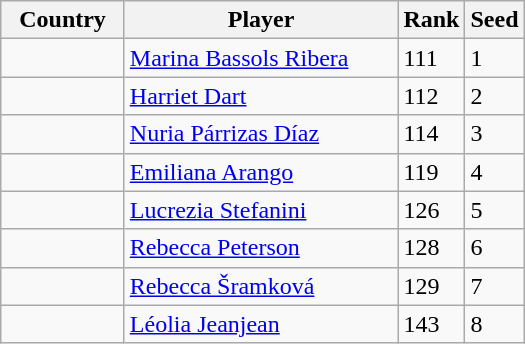<table class="wikitable">
<tr>
<th width="75">Country</th>
<th width="175">Player</th>
<th>Rank</th>
<th>Seed</th>
</tr>
<tr>
<td></td>
<td><a href='#'>Marina Bassols Ribera</a></td>
<td>111</td>
<td>1</td>
</tr>
<tr>
<td></td>
<td><a href='#'>Harriet Dart</a></td>
<td>112</td>
<td>2</td>
</tr>
<tr>
<td></td>
<td><a href='#'>Nuria Párrizas Díaz</a></td>
<td>114</td>
<td>3</td>
</tr>
<tr>
<td></td>
<td><a href='#'>Emiliana Arango</a></td>
<td>119</td>
<td>4</td>
</tr>
<tr>
<td></td>
<td><a href='#'>Lucrezia Stefanini</a></td>
<td>126</td>
<td>5</td>
</tr>
<tr>
<td></td>
<td><a href='#'>Rebecca Peterson</a></td>
<td>128</td>
<td>6</td>
</tr>
<tr>
<td></td>
<td><a href='#'>Rebecca Šramková</a></td>
<td>129</td>
<td>7</td>
</tr>
<tr>
<td></td>
<td><a href='#'>Léolia Jeanjean</a></td>
<td>143</td>
<td>8</td>
</tr>
</table>
